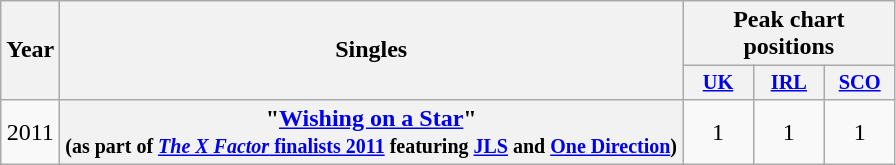<table class="wikitable plainrowheaders" style="text-align:center;">
<tr>
<th scope="col" rowspan="2">Year</th>
<th scope="col" rowspan="2">Singles</th>
<th scope="col" colspan="3">Peak chart positions</th>
</tr>
<tr>
<th scope="col" style="width:3em;font-size:85%;"><a href='#'>UK</a></th>
<th scope="col" style="width:3em;font-size:85%;"><a href='#'>IRL</a></th>
<th scope="col" style="width:3em;font-size:85%;"><a href='#'>SCO</a></th>
</tr>
<tr>
<td>2011</td>
<th scope="row">"<a href='#'>Wishing on a Star</a>"<br><small>(as part of <a href='#'><em>The X Factor</em> finalists 2011</a> featuring <a href='#'>JLS</a> and <a href='#'>One Direction</a>)</small></th>
<td>1</td>
<td>1</td>
<td>1</td>
</tr>
</table>
